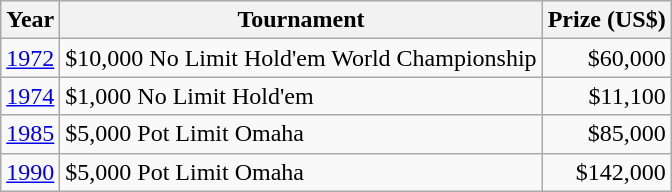<table class="wikitable">
<tr>
<th>Year</th>
<th>Tournament</th>
<th>Prize (US$)</th>
</tr>
<tr>
<td><a href='#'>1972</a></td>
<td>$10,000 No Limit Hold'em World Championship</td>
<td align=right>$60,000</td>
</tr>
<tr>
<td><a href='#'>1974</a></td>
<td>$1,000 No Limit Hold'em</td>
<td align=right>$11,100</td>
</tr>
<tr>
<td><a href='#'>1985</a></td>
<td>$5,000 Pot Limit Omaha</td>
<td align=right>$85,000</td>
</tr>
<tr>
<td><a href='#'>1990</a></td>
<td>$5,000 Pot Limit Omaha</td>
<td align=right>$142,000</td>
</tr>
</table>
